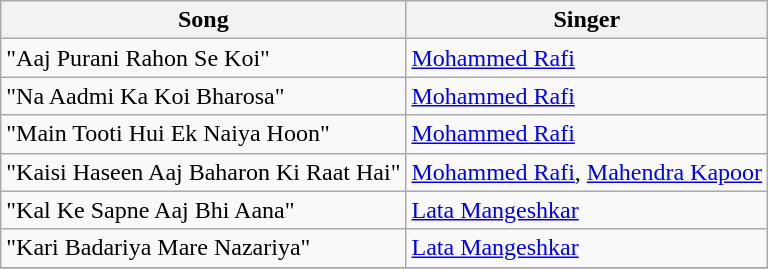<table class="wikitable">
<tr>
<th>Song</th>
<th>Singer</th>
</tr>
<tr>
<td>"Aaj Purani Rahon Se Koi"</td>
<td><a href='#'>Mohammed Rafi</a></td>
</tr>
<tr>
<td>"Na Aadmi Ka Koi Bharosa"</td>
<td><a href='#'>Mohammed Rafi</a></td>
</tr>
<tr>
<td>"Main Tooti Hui Ek Naiya Hoon"</td>
<td><a href='#'>Mohammed Rafi</a></td>
</tr>
<tr>
<td>"Kaisi Haseen Aaj Baharon Ki Raat Hai"</td>
<td><a href='#'>Mohammed Rafi</a>, <a href='#'>Mahendra Kapoor</a></td>
</tr>
<tr>
<td>"Kal Ke Sapne Aaj Bhi Aana"</td>
<td><a href='#'>Lata Mangeshkar</a></td>
</tr>
<tr>
<td>"Kari Badariya Mare Nazariya"</td>
<td><a href='#'>Lata Mangeshkar</a></td>
</tr>
<tr>
</tr>
</table>
